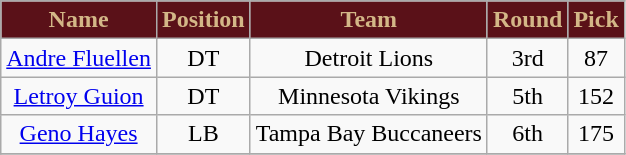<table class="wikitable" style="text-align: center;">
<tr>
<th style="background:#5a1118; color:#d3b787;">Name</th>
<th style="background:#5a1118; color:#d3b787;">Position</th>
<th style="background:#5a1118; color:#d3b787;">Team</th>
<th style="background:#5a1118; color:#d3b787;">Round</th>
<th style="background:#5a1118; color:#d3b787;">Pick</th>
</tr>
<tr>
<td><a href='#'>Andre Fluellen</a></td>
<td>DT</td>
<td>Detroit Lions</td>
<td>3rd</td>
<td>87</td>
</tr>
<tr>
<td><a href='#'>Letroy Guion</a></td>
<td>DT</td>
<td>Minnesota Vikings</td>
<td>5th</td>
<td>152</td>
</tr>
<tr>
<td><a href='#'>Geno Hayes</a></td>
<td>LB</td>
<td>Tampa Bay Buccaneers</td>
<td>6th</td>
<td>175</td>
</tr>
<tr>
</tr>
</table>
